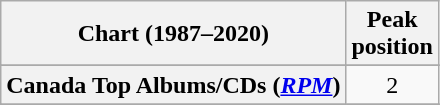<table class="wikitable sortable plainrowheaders" style="text-align:center">
<tr>
<th scope="col">Chart (1987–2020)</th>
<th scope="col">Peak<br>position</th>
</tr>
<tr>
</tr>
<tr>
</tr>
<tr>
</tr>
<tr>
</tr>
<tr>
</tr>
<tr>
<th scope="row">Canada Top Albums/CDs (<a href='#'><em>RPM</em></a>)</th>
<td>2</td>
</tr>
<tr>
</tr>
<tr>
</tr>
<tr>
</tr>
<tr>
</tr>
<tr>
</tr>
<tr>
</tr>
<tr>
</tr>
<tr>
</tr>
<tr>
</tr>
<tr>
</tr>
<tr>
</tr>
<tr>
</tr>
<tr>
</tr>
<tr>
</tr>
<tr>
</tr>
<tr>
</tr>
</table>
